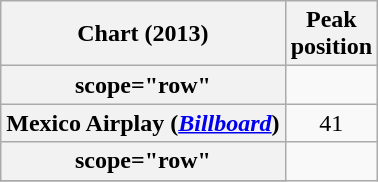<table class="wikitable sortable plainrowheaders">
<tr>
<th>Chart (2013)</th>
<th>Peak<br>position</th>
</tr>
<tr>
<th>scope="row" </th>
</tr>
<tr>
<th scope="row">Mexico Airplay (<em><a href='#'>Billboard</a></em>)</th>
<td style="text-align:center;">41</td>
</tr>
<tr>
<th>scope="row" </th>
</tr>
<tr>
</tr>
</table>
